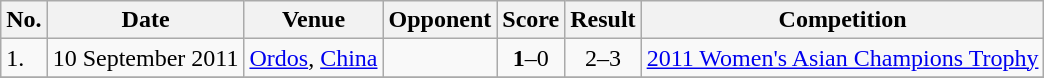<table class="wikitable">
<tr>
<th>No.</th>
<th>Date</th>
<th>Venue</th>
<th>Opponent</th>
<th>Score</th>
<th>Result</th>
<th>Competition</th>
</tr>
<tr>
<td>1.</td>
<td>10 September 2011</td>
<td><a href='#'>Ordos</a>, <a href='#'>China</a></td>
<td></td>
<td align=center><strong>1</strong>–0</td>
<td align=center>2–3 </td>
<td><a href='#'>2011 Women's Asian Champions Trophy</a></td>
</tr>
<tr>
</tr>
</table>
